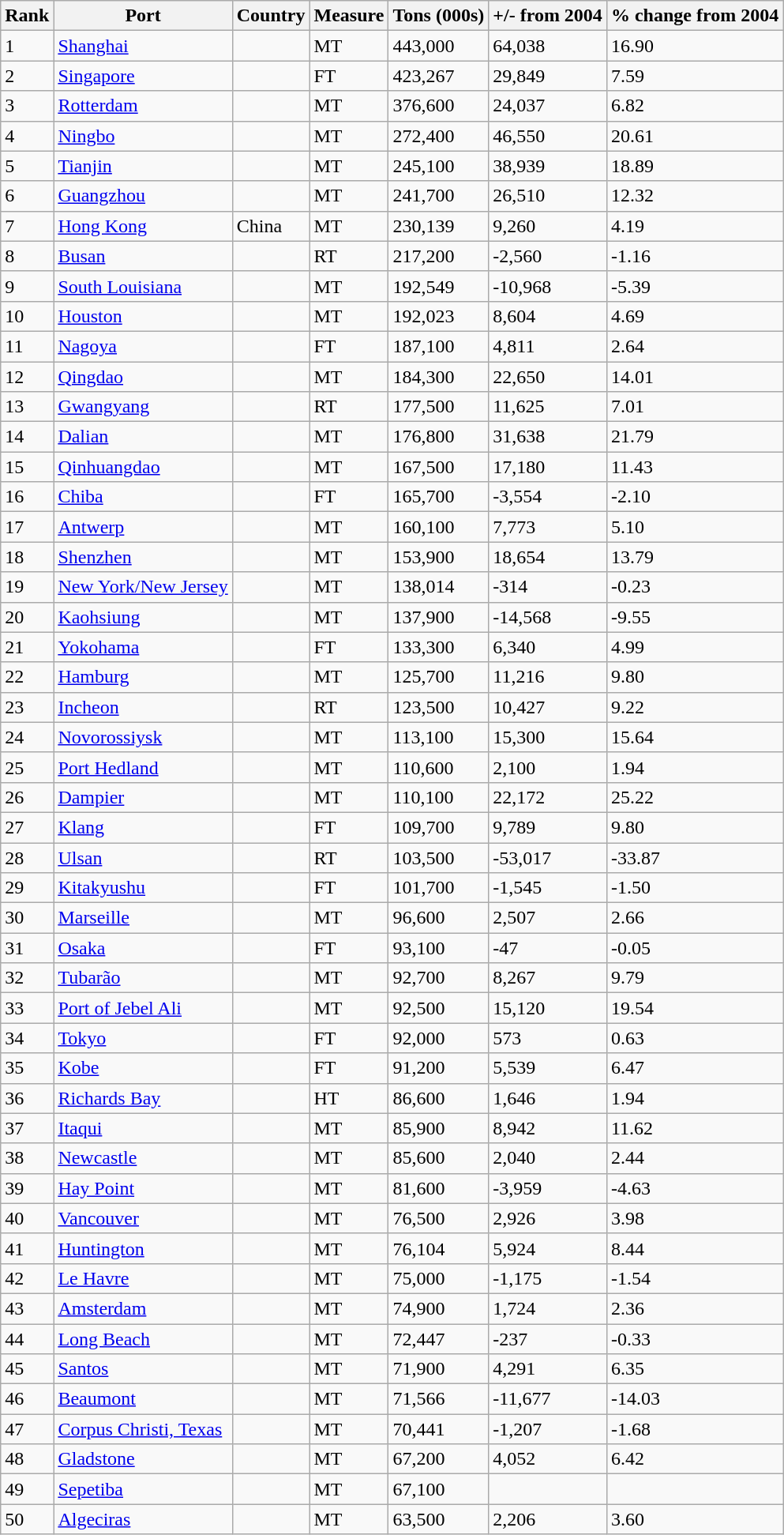<table class="wikitable sortable">
<tr>
<th>Rank</th>
<th>Port</th>
<th>Country</th>
<th>Measure</th>
<th>Tons (000s)</th>
<th>+/- from 2004</th>
<th>% change from 2004</th>
</tr>
<tr>
<td>1</td>
<td><a href='#'>Shanghai</a></td>
<td></td>
<td>MT</td>
<td>443,000</td>
<td>64,038</td>
<td>16.90</td>
</tr>
<tr>
<td>2</td>
<td><a href='#'>Singapore</a></td>
<td></td>
<td>FT</td>
<td>423,267</td>
<td>29,849</td>
<td>7.59</td>
</tr>
<tr>
<td>3</td>
<td><a href='#'>Rotterdam</a></td>
<td></td>
<td>MT</td>
<td>376,600</td>
<td>24,037</td>
<td>6.82</td>
</tr>
<tr>
<td>4</td>
<td><a href='#'>Ningbo</a></td>
<td></td>
<td>MT</td>
<td>272,400</td>
<td>46,550</td>
<td>20.61</td>
</tr>
<tr>
<td>5</td>
<td><a href='#'>Tianjin</a></td>
<td></td>
<td>MT</td>
<td>245,100</td>
<td>38,939</td>
<td>18.89</td>
</tr>
<tr>
<td>6</td>
<td><a href='#'>Guangzhou</a></td>
<td></td>
<td>MT</td>
<td>241,700</td>
<td>26,510</td>
<td>12.32</td>
</tr>
<tr>
<td>7</td>
<td><a href='#'>Hong Kong</a></td>
<td> China</td>
<td>MT</td>
<td>230,139</td>
<td>9,260</td>
<td>4.19</td>
</tr>
<tr>
<td>8</td>
<td><a href='#'>Busan</a></td>
<td></td>
<td>RT</td>
<td>217,200</td>
<td>-2,560</td>
<td>-1.16</td>
</tr>
<tr>
<td>9</td>
<td><a href='#'>South Louisiana</a></td>
<td></td>
<td>MT</td>
<td>192,549</td>
<td>-10,968</td>
<td>-5.39</td>
</tr>
<tr>
<td>10</td>
<td><a href='#'>Houston</a></td>
<td></td>
<td>MT</td>
<td>192,023</td>
<td>8,604</td>
<td>4.69</td>
</tr>
<tr>
<td>11</td>
<td><a href='#'>Nagoya</a></td>
<td></td>
<td>FT</td>
<td>187,100</td>
<td>4,811</td>
<td>2.64</td>
</tr>
<tr>
<td>12</td>
<td><a href='#'>Qingdao</a></td>
<td></td>
<td>MT</td>
<td>184,300</td>
<td>22,650</td>
<td>14.01</td>
</tr>
<tr>
<td>13</td>
<td><a href='#'>Gwangyang</a></td>
<td></td>
<td>RT</td>
<td>177,500</td>
<td>11,625</td>
<td>7.01</td>
</tr>
<tr>
<td>14</td>
<td><a href='#'>Dalian</a></td>
<td></td>
<td>MT</td>
<td>176,800</td>
<td>31,638</td>
<td>21.79</td>
</tr>
<tr>
<td>15</td>
<td><a href='#'>Qinhuangdao</a></td>
<td></td>
<td>MT</td>
<td>167,500</td>
<td>17,180</td>
<td>11.43</td>
</tr>
<tr>
<td>16</td>
<td><a href='#'>Chiba</a></td>
<td></td>
<td>FT</td>
<td>165,700</td>
<td>-3,554</td>
<td>-2.10</td>
</tr>
<tr>
<td>17</td>
<td><a href='#'>Antwerp</a></td>
<td></td>
<td>MT</td>
<td>160,100</td>
<td>7,773</td>
<td>5.10</td>
</tr>
<tr>
<td>18</td>
<td><a href='#'>Shenzhen</a></td>
<td></td>
<td>MT</td>
<td>153,900</td>
<td>18,654</td>
<td>13.79</td>
</tr>
<tr>
<td>19</td>
<td><a href='#'>New York/New Jersey</a></td>
<td></td>
<td>MT</td>
<td>138,014</td>
<td>-314</td>
<td>-0.23</td>
</tr>
<tr>
<td>20</td>
<td><a href='#'>Kaohsiung</a></td>
<td></td>
<td>MT</td>
<td>137,900</td>
<td>-14,568</td>
<td>-9.55</td>
</tr>
<tr>
<td>21</td>
<td><a href='#'>Yokohama</a></td>
<td></td>
<td>FT</td>
<td>133,300</td>
<td>6,340</td>
<td>4.99</td>
</tr>
<tr>
<td>22</td>
<td><a href='#'>Hamburg</a></td>
<td></td>
<td>MT</td>
<td>125,700</td>
<td>11,216</td>
<td>9.80</td>
</tr>
<tr>
<td>23</td>
<td><a href='#'>Incheon</a></td>
<td></td>
<td>RT</td>
<td>123,500</td>
<td>10,427</td>
<td>9.22</td>
</tr>
<tr>
<td>24</td>
<td><a href='#'>Novorossiysk</a></td>
<td></td>
<td>MT</td>
<td>113,100</td>
<td>15,300</td>
<td>15.64</td>
</tr>
<tr>
<td>25</td>
<td><a href='#'>Port Hedland</a></td>
<td></td>
<td>MT</td>
<td>110,600</td>
<td>2,100</td>
<td>1.94</td>
</tr>
<tr>
<td>26</td>
<td><a href='#'>Dampier</a></td>
<td></td>
<td>MT</td>
<td>110,100</td>
<td>22,172</td>
<td>25.22</td>
</tr>
<tr>
<td>27</td>
<td><a href='#'>Klang</a></td>
<td></td>
<td>FT</td>
<td>109,700</td>
<td>9,789</td>
<td>9.80</td>
</tr>
<tr>
<td>28</td>
<td><a href='#'>Ulsan</a></td>
<td></td>
<td>RT</td>
<td>103,500</td>
<td>-53,017</td>
<td>-33.87</td>
</tr>
<tr>
<td>29</td>
<td><a href='#'>Kitakyushu</a></td>
<td></td>
<td>FT</td>
<td>101,700</td>
<td>-1,545</td>
<td>-1.50</td>
</tr>
<tr>
<td>30</td>
<td><a href='#'>Marseille</a></td>
<td></td>
<td>MT</td>
<td>96,600</td>
<td>2,507</td>
<td>2.66</td>
</tr>
<tr>
<td>31</td>
<td><a href='#'>Osaka</a></td>
<td></td>
<td>FT</td>
<td>93,100</td>
<td>-47</td>
<td>-0.05</td>
</tr>
<tr>
<td>32</td>
<td><a href='#'>Tubarão</a></td>
<td></td>
<td>MT</td>
<td>92,700</td>
<td>8,267</td>
<td>9.79</td>
</tr>
<tr>
<td>33</td>
<td><a href='#'>Port of Jebel Ali</a></td>
<td></td>
<td>MT</td>
<td>92,500</td>
<td>15,120</td>
<td>19.54</td>
</tr>
<tr>
<td>34</td>
<td><a href='#'>Tokyo</a></td>
<td></td>
<td>FT</td>
<td>92,000</td>
<td>573</td>
<td>0.63</td>
</tr>
<tr>
<td>35</td>
<td><a href='#'>Kobe</a></td>
<td></td>
<td>FT</td>
<td>91,200</td>
<td>5,539</td>
<td>6.47</td>
</tr>
<tr>
<td>36</td>
<td><a href='#'>Richards Bay</a></td>
<td></td>
<td>HT</td>
<td>86,600</td>
<td>1,646</td>
<td>1.94</td>
</tr>
<tr>
<td>37</td>
<td><a href='#'>Itaqui</a></td>
<td></td>
<td>MT</td>
<td>85,900</td>
<td>8,942</td>
<td>11.62</td>
</tr>
<tr>
<td>38</td>
<td><a href='#'>Newcastle</a></td>
<td></td>
<td>MT</td>
<td>85,600</td>
<td>2,040</td>
<td>2.44</td>
</tr>
<tr>
<td>39</td>
<td><a href='#'>Hay Point</a></td>
<td></td>
<td>MT</td>
<td>81,600</td>
<td>-3,959</td>
<td>-4.63</td>
</tr>
<tr>
<td>40</td>
<td><a href='#'>Vancouver</a></td>
<td></td>
<td>MT</td>
<td>76,500</td>
<td>2,926</td>
<td>3.98</td>
</tr>
<tr>
<td>41</td>
<td><a href='#'>Huntington</a></td>
<td></td>
<td>MT</td>
<td>76,104</td>
<td>5,924</td>
<td>8.44</td>
</tr>
<tr>
<td>42</td>
<td><a href='#'>Le Havre</a></td>
<td></td>
<td>MT</td>
<td>75,000</td>
<td>-1,175</td>
<td>-1.54</td>
</tr>
<tr>
<td>43</td>
<td><a href='#'>Amsterdam</a></td>
<td></td>
<td>MT</td>
<td>74,900</td>
<td>1,724</td>
<td>2.36</td>
</tr>
<tr>
<td>44</td>
<td><a href='#'>Long Beach</a></td>
<td></td>
<td>MT</td>
<td>72,447</td>
<td>-237</td>
<td>-0.33</td>
</tr>
<tr>
<td>45</td>
<td><a href='#'>Santos</a></td>
<td></td>
<td>MT</td>
<td>71,900</td>
<td>4,291</td>
<td>6.35</td>
</tr>
<tr>
<td>46</td>
<td><a href='#'>Beaumont</a></td>
<td></td>
<td>MT</td>
<td>71,566</td>
<td>-11,677</td>
<td>-14.03</td>
</tr>
<tr>
<td>47</td>
<td><a href='#'>Corpus Christi, Texas</a></td>
<td></td>
<td>MT</td>
<td>70,441</td>
<td>-1,207</td>
<td>-1.68</td>
</tr>
<tr>
<td>48</td>
<td><a href='#'>Gladstone</a></td>
<td></td>
<td>MT</td>
<td>67,200</td>
<td>4,052</td>
<td>6.42</td>
</tr>
<tr>
<td>49</td>
<td><a href='#'>Sepetiba</a></td>
<td></td>
<td>MT</td>
<td>67,100</td>
<td></td>
<td></td>
</tr>
<tr>
<td>50</td>
<td><a href='#'>Algeciras</a></td>
<td></td>
<td>MT</td>
<td>63,500</td>
<td>2,206</td>
<td>3.60</td>
</tr>
</table>
